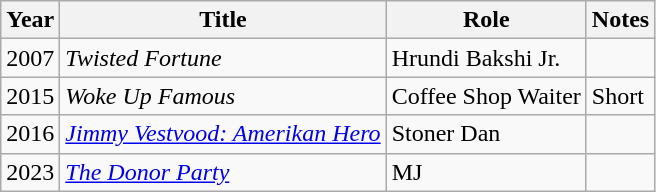<table class="wikitable">
<tr>
<th>Year</th>
<th>Title</th>
<th>Role</th>
<th>Notes</th>
</tr>
<tr>
<td>2007</td>
<td><em>Twisted Fortune</em></td>
<td>Hrundi Bakshi Jr.</td>
<td></td>
</tr>
<tr>
<td>2015</td>
<td><em>Woke Up Famous</em></td>
<td>Coffee Shop Waiter</td>
<td>Short</td>
</tr>
<tr>
<td>2016</td>
<td><em><a href='#'>Jimmy Vestvood: Amerikan Hero</a></em></td>
<td>Stoner Dan</td>
<td></td>
</tr>
<tr>
<td>2023</td>
<td><em><a href='#'>The Donor Party</a></em></td>
<td>MJ</td>
<td></td>
</tr>
</table>
